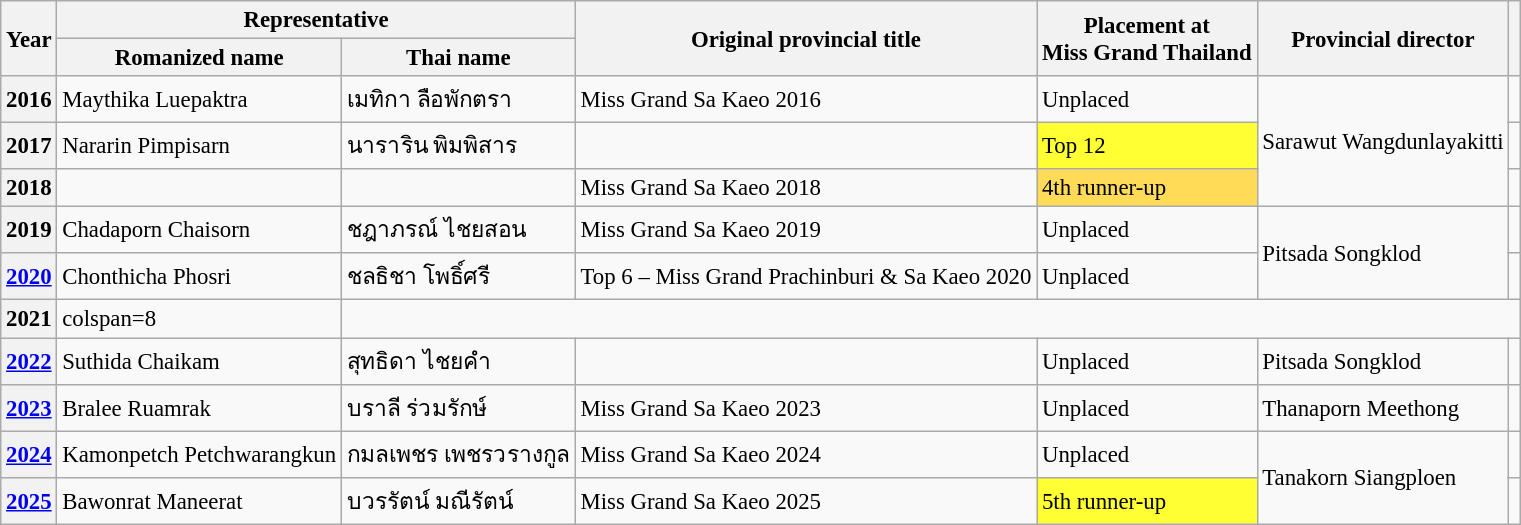<table class="wikitable defaultcenter col2left col3left col6left" style="font-size:95%;">
<tr>
<th rowspan=2>Year</th>
<th colspan=2>Representative</th>
<th rowspan=2>Original provincial title</th>
<th rowspan=2>Placement at<br>Miss Grand Thailand</th>
<th rowspan=2>Provincial director</th>
<th rowspan=2></th>
</tr>
<tr>
<th>Romanized name</th>
<th>Thai name</th>
</tr>
<tr>
<th>2016</th>
<td>Maythika Luepaktra</td>
<td>เมทิกา ลือพักตรา</td>
<td>Miss Grand Sa Kaeo 2016</td>
<td>Unplaced</td>
<td rowspan=3>Sarawut Wangdunlayakitti</td>
<td></td>
</tr>
<tr>
<th>2017</th>
<td>Nararin Pimpisarn</td>
<td>นาราริน พิมพิสาร</td>
<td></td>
<td bgcolor=#FFFF33>Top 12</td>
<td></td>
</tr>
<tr>
<th>2018</th>
<td></td>
<td></td>
<td>Miss Grand Sa Kaeo 2018</td>
<td bgcolor=#FFDB58>4th runner-up</td>
<td></td>
</tr>
<tr>
<th>2019</th>
<td>Chadaporn Chaisorn</td>
<td>ชฎาภรณ์ ไชยสอน</td>
<td>Miss Grand Sa Kaeo 2019</td>
<td>Unplaced</td>
<td rowspan=2>Pitsada Songklod</td>
<td></td>
</tr>
<tr>
<th><a href='#'>2020</a></th>
<td>Chonthicha Phosri</td>
<td>ชลธิชา โพธิ์ศรี</td>
<td>Top 6 – Miss Grand Prachinburi & Sa Kaeo 2020</td>
<td>Unplaced</td>
<td></td>
</tr>
<tr>
<th>2021</th>
<td>colspan=8 </td>
</tr>
<tr>
<th><a href='#'>2022</a></th>
<td>Suthida Chaikam</td>
<td>สุทธิดา ไชยคำ</td>
<td></td>
<td>Unplaced</td>
<td>Pitsada Songklod</td>
<td></td>
</tr>
<tr>
<th><a href='#'>2023</a></th>
<td>Bralee Ruamrak</td>
<td>บราลี ร่วมรักษ์</td>
<td>Miss Grand Sa Kaeo 2023</td>
<td>Unplaced</td>
<td>Thanaporn Meethong</td>
<td></td>
</tr>
<tr>
<th><a href='#'>2024</a></th>
<td>Kamonpetch Petchwarangkun</td>
<td>กมลเพชร เพชรวรางกูล</td>
<td>Miss Grand Sa Kaeo 2024</td>
<td>Unplaced</td>
<td rowspan=2>Tanakorn Siangploen</td>
<td></td>
</tr>
<tr>
<th><a href='#'>2025</a></th>
<td>Bawonrat Maneerat</td>
<td>บวรรัตน์ มณีรัตน์</td>
<td>Miss Grand Sa Kaeo 2025</td>
<td bgcolor=#FFFF33>5th runner-up</td>
<td></td>
</tr>
</table>
